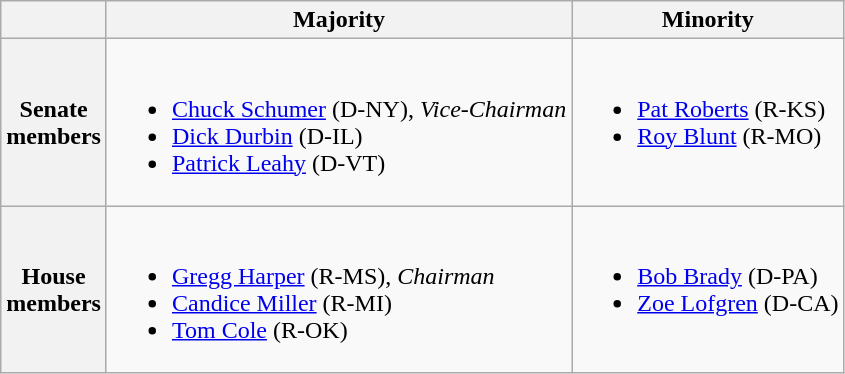<table class=wikitable>
<tr>
<th></th>
<th>Majority</th>
<th>Minority</th>
</tr>
<tr>
<th>Senate<br>members</th>
<td valign="top" ><br><ul><li><a href='#'>Chuck Schumer</a> (D-NY), <em>Vice-Chairman</em></li><li><a href='#'>Dick Durbin</a> (D-IL)</li><li><a href='#'>Patrick Leahy</a> (D-VT)</li></ul></td>
<td valign="top" ><br><ul><li><a href='#'>Pat Roberts</a> (R-KS)</li><li><a href='#'>Roy Blunt</a> (R-MO)</li></ul></td>
</tr>
<tr>
<th>House<br>members</th>
<td valign="top" ><br><ul><li><a href='#'>Gregg Harper</a> (R-MS), <em>Chairman</em></li><li><a href='#'>Candice Miller</a> (R-MI)</li><li><a href='#'>Tom Cole</a> (R-OK)</li></ul></td>
<td valign="top" ><br><ul><li><a href='#'>Bob Brady</a> (D-PA)</li><li><a href='#'>Zoe Lofgren</a> (D-CA)</li></ul></td>
</tr>
</table>
